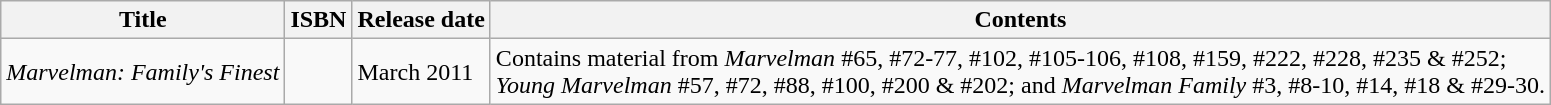<table class="wikitable">
<tr>
<th>Title</th>
<th>ISBN</th>
<th>Release date</th>
<th>Contents</th>
</tr>
<tr>
<td><em>Marvelman: Family's Finest</em></td>
<td></td>
<td>March 2011</td>
<td>Contains material from <em>Marvelman</em> #65, #72-77, #102, #105-106, #108, #159, #222, #228, #235 & #252;<br><em>Young Marvelman</em> #57, #72, #88, #100, #200 & #202; and <em>Marvelman Family</em> #3, #8-10, #14, #18 & #29-30.</td>
</tr>
</table>
